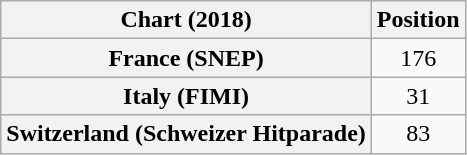<table class="wikitable sortable plainrowheaders" style="text-align:center">
<tr>
<th scope="col">Chart (2018)</th>
<th scope="col">Position</th>
</tr>
<tr>
<th scope="row">France (SNEP)</th>
<td>176</td>
</tr>
<tr>
<th scope="row">Italy (FIMI)</th>
<td>31</td>
</tr>
<tr>
<th scope="row">Switzerland (Schweizer Hitparade)</th>
<td>83</td>
</tr>
</table>
